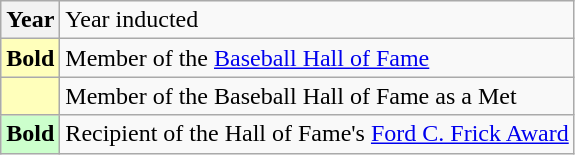<table class="wikitable">
<tr>
<th scope="row">Year</th>
<td>Year inducted</td>
</tr>
<tr>
<th scope="row" style="background:#ffb;"><strong>Bold</strong></th>
<td>Member of the <a href='#'>Baseball Hall of Fame</a></td>
</tr>
<tr>
<th scope="row" style="background:#ffb;"></th>
<td>Member of the Baseball Hall of Fame as a Met</td>
</tr>
<tr>
<th scope="row" style="background:#cfc;"><strong>Bold</strong></th>
<td>Recipient of the Hall of Fame's <a href='#'>Ford C. Frick Award</a></td>
</tr>
</table>
